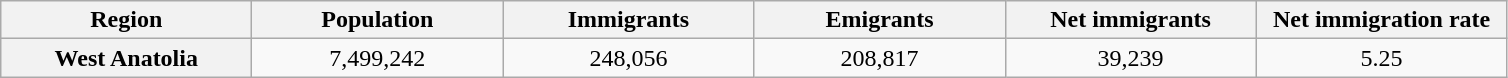<table class="wikitable">
<tr>
<th style="width:120pt;">Region</th>
<th style="width:120pt;">Population</th>
<th style="width:120pt;">Immigrants</th>
<th style="width:120pt;">Emigrants</th>
<th style="width:120pt;">Net immigrants</th>
<th style="width:120pt;">Net immigration rate</th>
</tr>
<tr>
<th style="width:120pt;">West Anatolia</th>
<td style="text-align:center;">7,499,242</td>
<td style="text-align:center;">248,056</td>
<td style="text-align:center;">208,817</td>
<td style="text-align:center;">39,239</td>
<td style="text-align:center;">5.25</td>
</tr>
</table>
